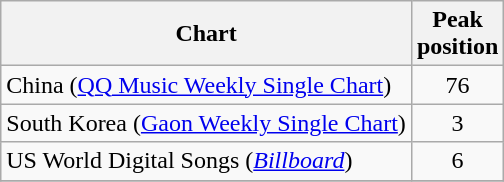<table class="wikitable sortable plainrowheaders">
<tr>
<th>Chart</th>
<th>Peak<br>position</th>
</tr>
<tr>
<td>China (<a href='#'>QQ Music Weekly Single Chart</a>)</td>
<td align="center">76</td>
</tr>
<tr>
<td>South Korea (<a href='#'>Gaon Weekly Single Chart</a>)</td>
<td align="center">3</td>
</tr>
<tr>
<td>US World Digital Songs (<em><a href='#'>Billboard</a></em>)</td>
<td align="center">6</td>
</tr>
<tr>
</tr>
</table>
